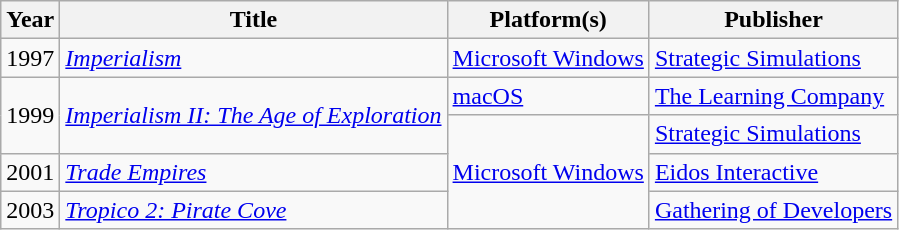<table class="wikitable sortable">
<tr>
<th>Year</th>
<th>Title</th>
<th>Platform(s)</th>
<th>Publisher</th>
</tr>
<tr>
<td>1997</td>
<td><em><a href='#'>Imperialism</a></em></td>
<td><a href='#'>Microsoft Windows</a></td>
<td><a href='#'>Strategic Simulations</a></td>
</tr>
<tr>
<td rowspan="2">1999</td>
<td rowspan="2"><em><a href='#'>Imperialism II: The Age of Exploration</a></em></td>
<td><a href='#'>macOS</a></td>
<td><a href='#'>The Learning Company</a></td>
</tr>
<tr>
<td rowspan="3"><a href='#'>Microsoft Windows</a></td>
<td><a href='#'>Strategic Simulations</a></td>
</tr>
<tr>
<td>2001</td>
<td><em><a href='#'>Trade Empires</a></em></td>
<td><a href='#'>Eidos Interactive</a></td>
</tr>
<tr>
<td>2003</td>
<td><em><a href='#'>Tropico 2: Pirate Cove</a></em></td>
<td><a href='#'>Gathering of Developers</a></td>
</tr>
</table>
